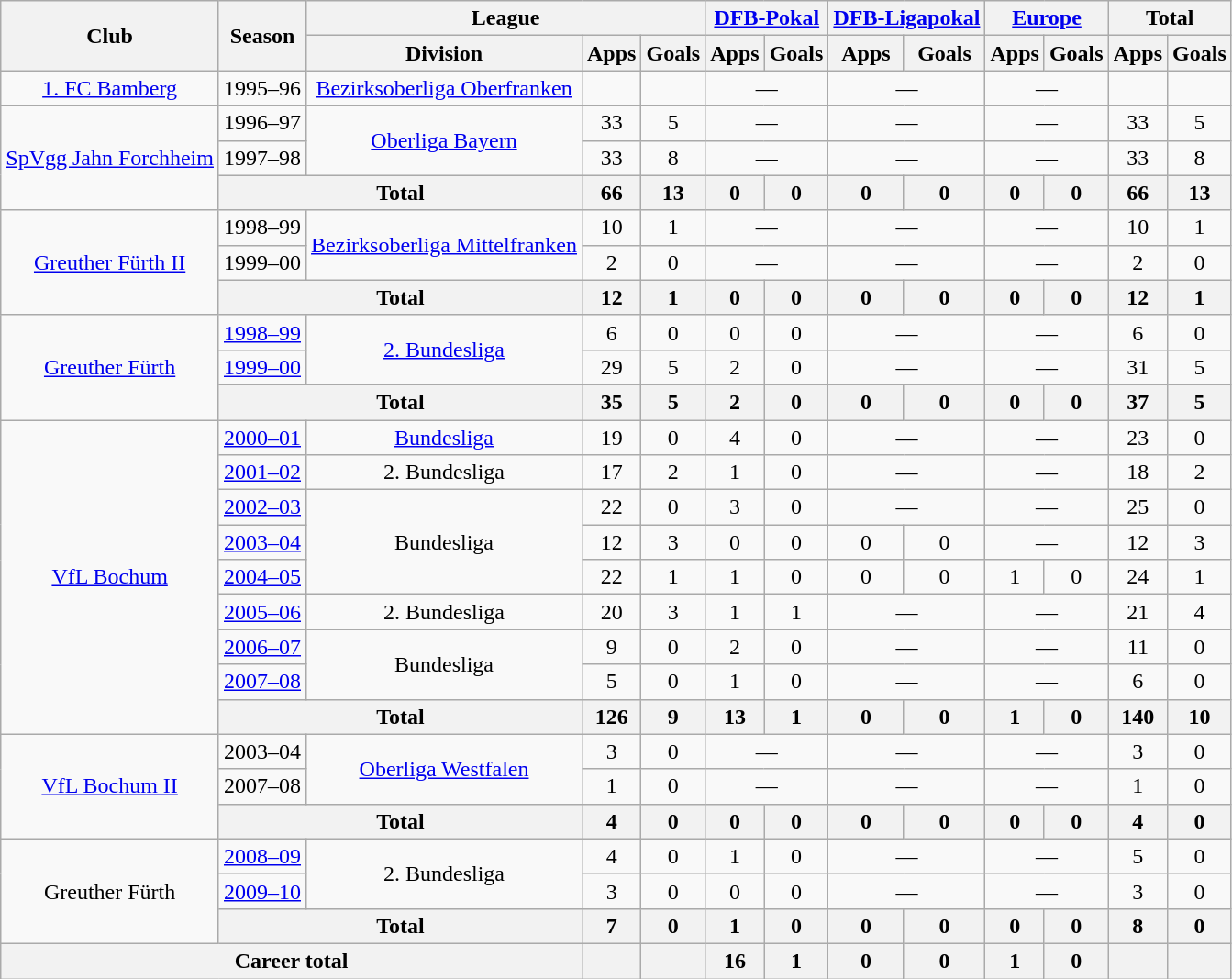<table class="wikitable" style="text-align:center">
<tr>
<th rowspan="2">Club</th>
<th rowspan="2">Season</th>
<th colspan="3">League</th>
<th colspan="2"><a href='#'>DFB-Pokal</a></th>
<th colspan="2"><a href='#'>DFB-Ligapokal</a></th>
<th colspan="2"><a href='#'>Europe</a></th>
<th colspan="2">Total</th>
</tr>
<tr>
<th>Division</th>
<th>Apps</th>
<th>Goals</th>
<th>Apps</th>
<th>Goals</th>
<th>Apps</th>
<th>Goals</th>
<th>Apps</th>
<th>Goals</th>
<th>Apps</th>
<th>Goals</th>
</tr>
<tr>
<td><a href='#'>1. FC Bamberg</a></td>
<td>1995–96</td>
<td><a href='#'>Bezirksoberliga Oberfranken</a></td>
<td></td>
<td></td>
<td colspan="2">—</td>
<td colspan="2">—</td>
<td colspan="2">—</td>
<td></td>
<td></td>
</tr>
<tr>
<td rowspan="3"><a href='#'>SpVgg Jahn Forchheim</a></td>
<td>1996–97</td>
<td rowspan="2"><a href='#'>Oberliga Bayern</a></td>
<td>33</td>
<td>5</td>
<td colspan="2">—</td>
<td colspan="2">—</td>
<td colspan="2">—</td>
<td>33</td>
<td>5</td>
</tr>
<tr>
<td>1997–98</td>
<td>33</td>
<td>8</td>
<td colspan="2">—</td>
<td colspan="2">—</td>
<td colspan="2">—</td>
<td>33</td>
<td>8</td>
</tr>
<tr>
<th colspan="2">Total</th>
<th>66</th>
<th>13</th>
<th>0</th>
<th>0</th>
<th>0</th>
<th>0</th>
<th>0</th>
<th>0</th>
<th>66</th>
<th>13</th>
</tr>
<tr>
<td rowspan="3"><a href='#'>Greuther Fürth II</a></td>
<td>1998–99</td>
<td rowspan="2"><a href='#'>Bezirksoberliga Mittelfranken</a></td>
<td>10</td>
<td>1</td>
<td colspan="2">—</td>
<td colspan="2">—</td>
<td colspan="2">—</td>
<td>10</td>
<td>1</td>
</tr>
<tr>
<td>1999–00</td>
<td>2</td>
<td>0</td>
<td colspan="2">—</td>
<td colspan="2">—</td>
<td colspan="2">—</td>
<td>2</td>
<td>0</td>
</tr>
<tr>
<th colspan="2">Total</th>
<th>12</th>
<th>1</th>
<th>0</th>
<th>0</th>
<th>0</th>
<th>0</th>
<th>0</th>
<th>0</th>
<th>12</th>
<th>1</th>
</tr>
<tr>
<td rowspan="3"><a href='#'>Greuther Fürth</a></td>
<td><a href='#'>1998–99</a></td>
<td rowspan="2"><a href='#'>2. Bundesliga</a></td>
<td>6</td>
<td>0</td>
<td>0</td>
<td>0</td>
<td colspan="2">—</td>
<td colspan="2">—</td>
<td>6</td>
<td>0</td>
</tr>
<tr>
<td><a href='#'>1999–00</a></td>
<td>29</td>
<td>5</td>
<td>2</td>
<td>0</td>
<td colspan="2">—</td>
<td colspan="2">—</td>
<td>31</td>
<td>5</td>
</tr>
<tr>
<th colspan="2">Total</th>
<th>35</th>
<th>5</th>
<th>2</th>
<th>0</th>
<th>0</th>
<th>0</th>
<th>0</th>
<th>0</th>
<th>37</th>
<th>5</th>
</tr>
<tr>
<td rowspan="9"><a href='#'>VfL Bochum</a></td>
<td><a href='#'>2000–01</a></td>
<td><a href='#'>Bundesliga</a></td>
<td>19</td>
<td>0</td>
<td>4</td>
<td>0</td>
<td colspan="2">—</td>
<td colspan="2">—</td>
<td>23</td>
<td>0</td>
</tr>
<tr>
<td><a href='#'>2001–02</a></td>
<td>2. Bundesliga</td>
<td>17</td>
<td>2</td>
<td>1</td>
<td>0</td>
<td colspan="2">—</td>
<td colspan="2">—</td>
<td>18</td>
<td>2</td>
</tr>
<tr>
<td><a href='#'>2002–03</a></td>
<td rowspan="3">Bundesliga</td>
<td>22</td>
<td>0</td>
<td>3</td>
<td>0</td>
<td colspan="2">—</td>
<td colspan="2">—</td>
<td>25</td>
<td>0</td>
</tr>
<tr>
<td><a href='#'>2003–04</a></td>
<td>12</td>
<td>3</td>
<td>0</td>
<td>0</td>
<td>0</td>
<td>0</td>
<td colspan="2">—</td>
<td>12</td>
<td>3</td>
</tr>
<tr>
<td><a href='#'>2004–05</a></td>
<td>22</td>
<td>1</td>
<td>1</td>
<td>0</td>
<td>0</td>
<td>0</td>
<td>1</td>
<td>0</td>
<td>24</td>
<td>1</td>
</tr>
<tr>
<td><a href='#'>2005–06</a></td>
<td>2. Bundesliga</td>
<td>20</td>
<td>3</td>
<td>1</td>
<td>1</td>
<td colspan="2">—</td>
<td colspan="2">—</td>
<td>21</td>
<td>4</td>
</tr>
<tr>
<td><a href='#'>2006–07</a></td>
<td rowspan="2">Bundesliga</td>
<td>9</td>
<td>0</td>
<td>2</td>
<td>0</td>
<td colspan="2">—</td>
<td colspan="2">—</td>
<td>11</td>
<td>0</td>
</tr>
<tr>
<td><a href='#'>2007–08</a></td>
<td>5</td>
<td>0</td>
<td>1</td>
<td>0</td>
<td colspan="2">—</td>
<td colspan="2">—</td>
<td>6</td>
<td>0</td>
</tr>
<tr>
<th colspan="2">Total</th>
<th>126</th>
<th>9</th>
<th>13</th>
<th>1</th>
<th>0</th>
<th>0</th>
<th>1</th>
<th>0</th>
<th>140</th>
<th>10</th>
</tr>
<tr>
<td rowspan="3"><a href='#'>VfL Bochum II</a></td>
<td>2003–04</td>
<td rowspan="2"><a href='#'>Oberliga Westfalen</a></td>
<td>3</td>
<td>0</td>
<td colspan="2">—</td>
<td colspan="2">—</td>
<td colspan="2">—</td>
<td>3</td>
<td>0</td>
</tr>
<tr>
<td>2007–08</td>
<td>1</td>
<td>0</td>
<td colspan="2">—</td>
<td colspan="2">—</td>
<td colspan="2">—</td>
<td>1</td>
<td>0</td>
</tr>
<tr>
<th colspan="2">Total</th>
<th>4</th>
<th>0</th>
<th>0</th>
<th>0</th>
<th>0</th>
<th>0</th>
<th>0</th>
<th>0</th>
<th>4</th>
<th>0</th>
</tr>
<tr>
<td rowspan="3">Greuther Fürth</td>
<td><a href='#'>2008–09</a></td>
<td rowspan="2">2. Bundesliga</td>
<td>4</td>
<td>0</td>
<td>1</td>
<td>0</td>
<td colspan="2">—</td>
<td colspan="2">—</td>
<td>5</td>
<td>0</td>
</tr>
<tr>
<td><a href='#'>2009–10</a></td>
<td>3</td>
<td>0</td>
<td>0</td>
<td>0</td>
<td colspan="2">—</td>
<td colspan="2">—</td>
<td>3</td>
<td>0</td>
</tr>
<tr>
<th colspan="2">Total</th>
<th>7</th>
<th>0</th>
<th>1</th>
<th>0</th>
<th>0</th>
<th>0</th>
<th>0</th>
<th>0</th>
<th>8</th>
<th>0</th>
</tr>
<tr>
<th colspan="3">Career total</th>
<th></th>
<th></th>
<th>16</th>
<th>1</th>
<th>0</th>
<th>0</th>
<th>1</th>
<th>0</th>
<th></th>
<th></th>
</tr>
</table>
